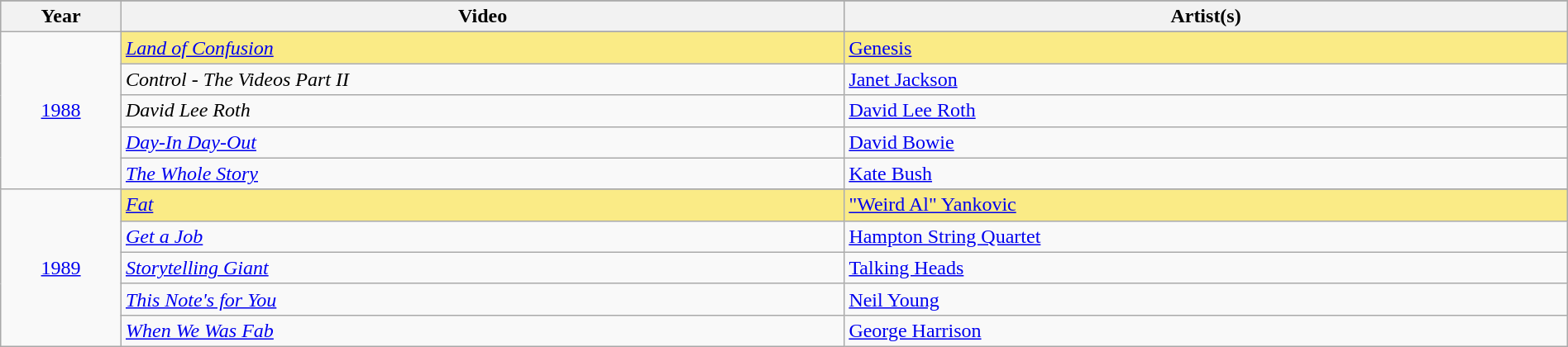<table class="wikitable" style="width:100%">
<tr bgcolor="#bebebe">
</tr>
<tr bgcolor="#bebebe">
<th width="5%">Year</th>
<th width="30%">Video</th>
<th width="30%">Artist(s)</th>
</tr>
<tr>
<td rowspan="6" style="text-align:center;"><a href='#'>1988</a><br></td>
</tr>
<tr style="background:#FAEB86;">
<td><em><a href='#'>Land of Confusion</a></em></td>
<td><a href='#'>Genesis</a></td>
</tr>
<tr>
<td><em>Control - The Videos Part II</em></td>
<td><a href='#'>Janet Jackson</a></td>
</tr>
<tr>
<td><em>David Lee Roth</em></td>
<td><a href='#'>David Lee Roth</a></td>
</tr>
<tr>
<td><em><a href='#'>Day-In Day-Out</a></em></td>
<td><a href='#'>David Bowie</a></td>
</tr>
<tr>
<td><em><a href='#'>The Whole Story</a></em></td>
<td><a href='#'>Kate Bush</a></td>
</tr>
<tr>
<td rowspan="6" style="text-align:center;"><a href='#'>1989</a><br></td>
</tr>
<tr style="background:#FAEB86;">
<td><em><a href='#'>Fat</a></em></td>
<td><a href='#'>"Weird Al" Yankovic</a></td>
</tr>
<tr>
<td><em><a href='#'>Get a Job</a></em></td>
<td><a href='#'>Hampton String Quartet</a></td>
</tr>
<tr>
<td><em><a href='#'>Storytelling Giant</a></em></td>
<td><a href='#'>Talking Heads</a></td>
</tr>
<tr>
<td><em><a href='#'>This Note's for You</a></em></td>
<td><a href='#'>Neil Young</a></td>
</tr>
<tr>
<td><em><a href='#'>When We Was Fab</a></em></td>
<td><a href='#'>George Harrison</a></td>
</tr>
</table>
